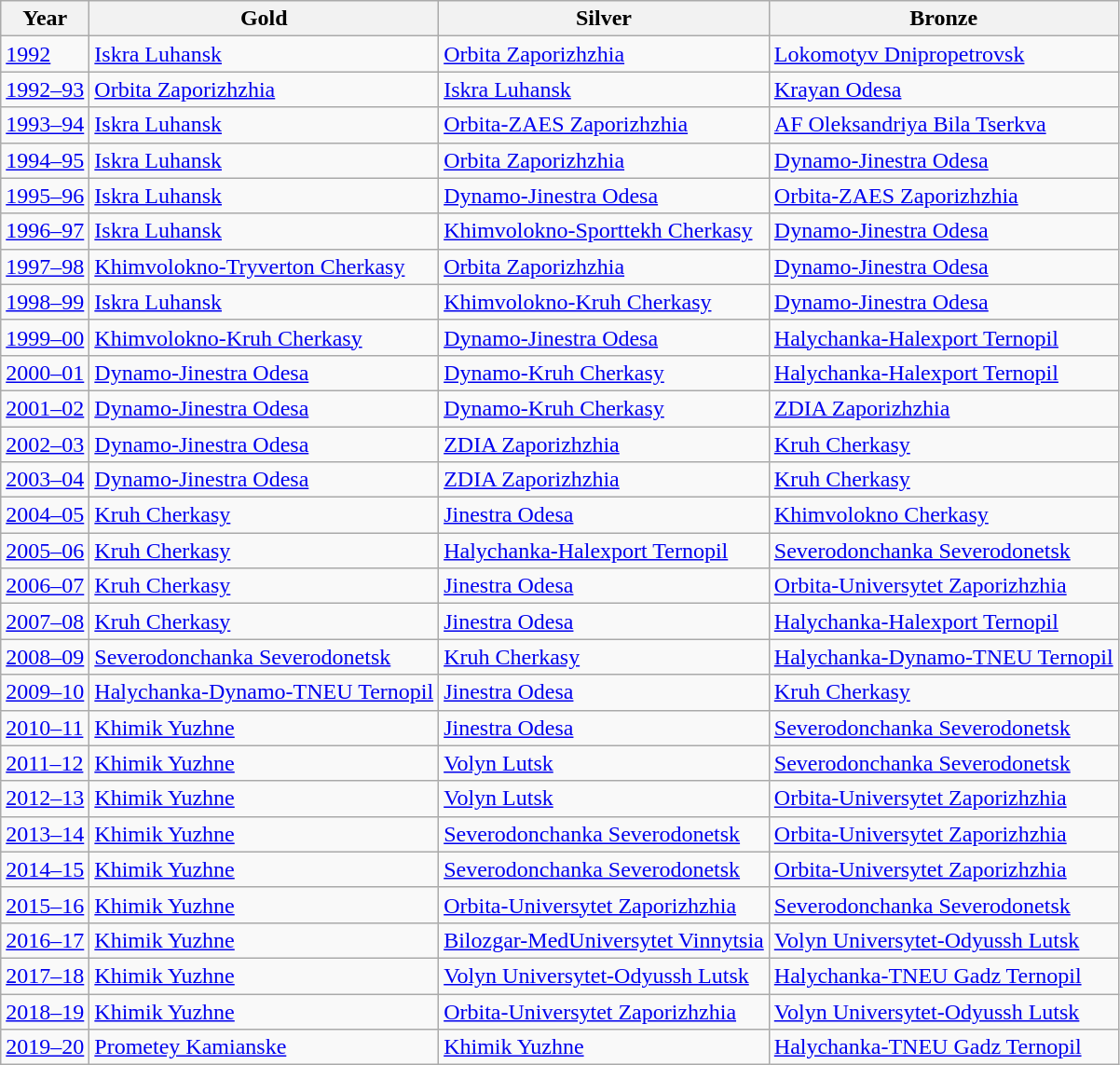<table class="wikitable">
<tr>
<th>Year</th>
<th>Gold</th>
<th>Silver</th>
<th>Bronze</th>
</tr>
<tr>
<td><a href='#'>1992</a></td>
<td><a href='#'>Iskra Luhansk</a></td>
<td><a href='#'>Orbita Zaporizhzhia</a></td>
<td><a href='#'>Lokomotyv Dnipropetrovsk</a></td>
</tr>
<tr>
<td><a href='#'>1992–93</a></td>
<td><a href='#'>Orbita Zaporizhzhia</a></td>
<td><a href='#'>Iskra Luhansk</a></td>
<td><a href='#'>Krayan Odesa</a></td>
</tr>
<tr>
<td><a href='#'>1993–94</a></td>
<td><a href='#'>Iskra Luhansk</a></td>
<td><a href='#'>Orbita-ZAES Zaporizhzhia</a></td>
<td><a href='#'>AF Oleksandriya Bila Tserkva</a></td>
</tr>
<tr>
<td><a href='#'>1994–95</a></td>
<td><a href='#'>Iskra Luhansk</a></td>
<td><a href='#'>Orbita Zaporizhzhia</a></td>
<td><a href='#'>Dynamo-Jinestra Odesa</a></td>
</tr>
<tr>
<td><a href='#'>1995–96</a></td>
<td><a href='#'>Iskra Luhansk</a></td>
<td><a href='#'>Dynamo-Jinestra Odesa</a></td>
<td><a href='#'>Orbita-ZAES Zaporizhzhia</a></td>
</tr>
<tr>
<td><a href='#'>1996–97</a></td>
<td><a href='#'>Iskra Luhansk</a></td>
<td><a href='#'>Khimvolokno-Sporttekh Cherkasy</a></td>
<td><a href='#'>Dynamo-Jinestra Odesa</a></td>
</tr>
<tr>
<td><a href='#'>1997–98</a></td>
<td><a href='#'>Khimvolokno-Tryverton Cherkasy</a></td>
<td><a href='#'>Orbita Zaporizhzhia</a></td>
<td><a href='#'>Dynamo-Jinestra Odesa</a></td>
</tr>
<tr>
<td><a href='#'>1998–99</a></td>
<td><a href='#'>Iskra Luhansk</a></td>
<td><a href='#'>Khimvolokno-Kruh Cherkasy</a></td>
<td><a href='#'>Dynamo-Jinestra Odesa</a></td>
</tr>
<tr>
<td><a href='#'>1999–00</a></td>
<td><a href='#'>Khimvolokno-Kruh Cherkasy</a></td>
<td><a href='#'>Dynamo-Jinestra Odesa</a></td>
<td><a href='#'>Halychanka-Halexport Ternopil</a></td>
</tr>
<tr>
<td><a href='#'>2000–01</a></td>
<td><a href='#'>Dynamo-Jinestra Odesa</a></td>
<td><a href='#'>Dynamo-Kruh Cherkasy</a></td>
<td><a href='#'>Halychanka-Halexport Ternopil</a></td>
</tr>
<tr>
<td><a href='#'>2001–02</a></td>
<td><a href='#'>Dynamo-Jinestra Odesa</a></td>
<td><a href='#'>Dynamo-Kruh Cherkasy</a></td>
<td><a href='#'>ZDIA Zaporizhzhia</a></td>
</tr>
<tr>
<td><a href='#'>2002–03</a></td>
<td><a href='#'>Dynamo-Jinestra Odesa</a></td>
<td><a href='#'>ZDIA Zaporizhzhia</a></td>
<td><a href='#'>Kruh Cherkasy</a></td>
</tr>
<tr>
<td><a href='#'>2003–04</a></td>
<td><a href='#'>Dynamo-Jinestra Odesa</a></td>
<td><a href='#'>ZDIA Zaporizhzhia</a></td>
<td><a href='#'>Kruh Cherkasy</a></td>
</tr>
<tr>
<td><a href='#'>2004–05</a></td>
<td><a href='#'>Kruh Cherkasy</a></td>
<td><a href='#'>Jinestra Odesa</a></td>
<td><a href='#'>Khimvolokno Cherkasy</a></td>
</tr>
<tr>
<td><a href='#'>2005–06</a></td>
<td><a href='#'>Kruh Cherkasy</a></td>
<td><a href='#'>Halychanka-Halexport Ternopil</a></td>
<td><a href='#'>Severodonchanka Severodonetsk</a></td>
</tr>
<tr>
<td><a href='#'>2006–07</a></td>
<td><a href='#'>Kruh Cherkasy</a></td>
<td><a href='#'>Jinestra Odesa</a></td>
<td><a href='#'>Orbita-Universytet Zaporizhzhia</a></td>
</tr>
<tr>
<td><a href='#'>2007–08</a></td>
<td><a href='#'>Kruh Cherkasy</a></td>
<td><a href='#'>Jinestra Odesa</a></td>
<td><a href='#'>Halychanka-Halexport Ternopil</a></td>
</tr>
<tr>
<td><a href='#'>2008–09</a></td>
<td><a href='#'>Severodonchanka Severodonetsk</a></td>
<td><a href='#'>Kruh Cherkasy</a></td>
<td><a href='#'>Halychanka-Dynamo-TNEU Ternopil</a></td>
</tr>
<tr>
<td><a href='#'>2009–10</a></td>
<td><a href='#'>Halychanka-Dynamo-TNEU Ternopil</a></td>
<td><a href='#'>Jinestra Odesa</a></td>
<td><a href='#'>Kruh Cherkasy</a></td>
</tr>
<tr>
<td><a href='#'>2010–11</a></td>
<td><a href='#'>Khimik Yuzhne</a></td>
<td><a href='#'>Jinestra Odesa</a></td>
<td><a href='#'>Severodonchanka Severodonetsk</a></td>
</tr>
<tr>
<td><a href='#'>2011–12</a></td>
<td><a href='#'>Khimik Yuzhne</a></td>
<td><a href='#'>Volyn Lutsk</a></td>
<td><a href='#'>Severodonchanka Severodonetsk</a></td>
</tr>
<tr>
<td><a href='#'>2012–13</a></td>
<td><a href='#'>Khimik Yuzhne</a></td>
<td><a href='#'>Volyn Lutsk</a></td>
<td><a href='#'>Orbita-Universytet Zaporizhzhia</a></td>
</tr>
<tr>
<td><a href='#'>2013–14</a></td>
<td><a href='#'>Khimik Yuzhne</a></td>
<td><a href='#'>Severodonchanka Severodonetsk</a></td>
<td><a href='#'>Orbita-Universytet Zaporizhzhia</a></td>
</tr>
<tr>
<td><a href='#'>2014–15</a></td>
<td><a href='#'>Khimik Yuzhne</a></td>
<td><a href='#'>Severodonchanka Severodonetsk</a></td>
<td><a href='#'>Orbita-Universytet Zaporizhzhia</a></td>
</tr>
<tr>
<td><a href='#'>2015–16</a></td>
<td><a href='#'>Khimik Yuzhne</a></td>
<td><a href='#'>Orbita-Universytet Zaporizhzhia</a></td>
<td><a href='#'>Severodonchanka Severodonetsk</a></td>
</tr>
<tr>
<td><a href='#'>2016–17</a></td>
<td><a href='#'>Khimik Yuzhne</a></td>
<td><a href='#'>Bilozgar-MedUniversytet Vinnytsia</a></td>
<td><a href='#'>Volyn Universytet-Odyussh Lutsk</a></td>
</tr>
<tr>
<td><a href='#'>2017–18</a></td>
<td><a href='#'>Khimik Yuzhne</a></td>
<td><a href='#'>Volyn Universytet-Odyussh Lutsk</a></td>
<td><a href='#'>Halychanka-TNEU Gadz Ternopil</a></td>
</tr>
<tr>
<td><a href='#'>2018–19</a></td>
<td><a href='#'>Khimik Yuzhne</a></td>
<td><a href='#'>Orbita-Universytet Zaporizhzhia</a></td>
<td><a href='#'>Volyn Universytet-Odyussh Lutsk</a></td>
</tr>
<tr>
<td><a href='#'>2019–20</a></td>
<td><a href='#'>Prometey Kamianske</a></td>
<td><a href='#'>Khimik Yuzhne</a></td>
<td><a href='#'>Halychanka-TNEU Gadz Ternopil</a></td>
</tr>
</table>
